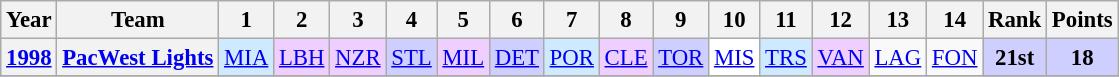<table class="wikitable" style="text-align:center; font-size:95%">
<tr>
<th>Year</th>
<th>Team</th>
<th>1</th>
<th>2</th>
<th>3</th>
<th>4</th>
<th>5</th>
<th>6</th>
<th>7</th>
<th>8</th>
<th>9</th>
<th>10</th>
<th>11</th>
<th>12</th>
<th>13</th>
<th>14</th>
<th>Rank</th>
<th>Points</th>
</tr>
<tr>
<th><a href='#'>1998</a></th>
<th><a href='#'>PacWest Lights</a></th>
<td style="background:#CFEAFF;"><a href='#'>MIA</a><br></td>
<td style="background:#EFCFFF;"><a href='#'>LBH</a><br></td>
<td style="background:#EFCFFF;"><a href='#'>NZR</a><br></td>
<td style="background:#CFCFFF;"><a href='#'>STL</a><br></td>
<td style="background:#EFCFFF;"><a href='#'>MIL</a><br></td>
<td style="background:#CFCFFF;"><a href='#'>DET</a><br></td>
<td style="background:#CFEAFF;"><a href='#'>POR</a><br></td>
<td style="background:#EFCFFF;"><a href='#'>CLE</a><br></td>
<td style="background:#CFCFFF;"><a href='#'>TOR</a><br></td>
<td style="background:#FFFFFF;"><a href='#'>MIS</a><br></td>
<td style="background:#CFEAFF;"><a href='#'>TRS</a><br></td>
<td style="background:#EFCFFF;"><a href='#'>VAN</a><br></td>
<td><a href='#'>LAG</a></td>
<td><a href='#'>FON</a></td>
<th style="background:#CFCFFF;"><strong>21st</strong></th>
<th style="background:#CFCFFF;"><strong>18</strong></th>
</tr>
<tr>
</tr>
</table>
